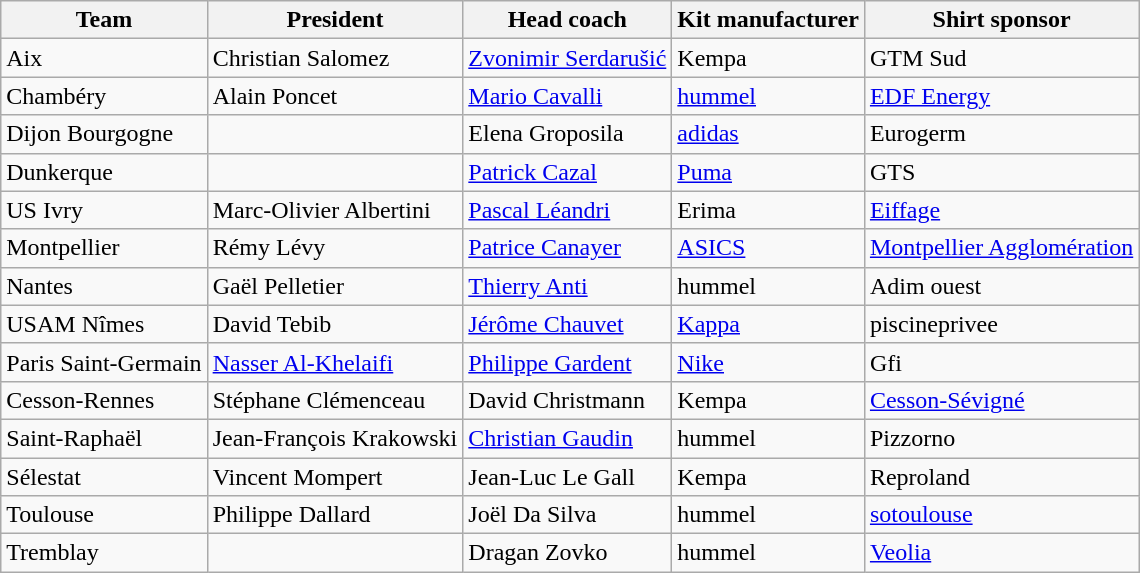<table class="wikitable sortable" style="text-align: left;">
<tr>
<th>Team</th>
<th>President</th>
<th>Head coach</th>
<th>Kit manufacturer</th>
<th>Shirt sponsor</th>
</tr>
<tr>
<td>Aix</td>
<td>Christian Salomez</td>
<td> <a href='#'>Zvonimir Serdarušić</a></td>
<td>Kempa</td>
<td>GTM Sud</td>
</tr>
<tr>
<td>Chambéry</td>
<td>Alain Poncet</td>
<td> <a href='#'>Mario Cavalli</a></td>
<td><a href='#'>hummel</a></td>
<td><a href='#'>EDF Energy</a></td>
</tr>
<tr>
<td>Dijon Bourgogne</td>
<td></td>
<td> Elena Groposila</td>
<td><a href='#'>adidas</a></td>
<td>Eurogerm</td>
</tr>
<tr>
<td>Dunkerque</td>
<td></td>
<td> <a href='#'>Patrick Cazal</a></td>
<td><a href='#'>Puma</a></td>
<td>GTS</td>
</tr>
<tr>
<td>US Ivry</td>
<td>Marc-Olivier Albertini</td>
<td> <a href='#'>Pascal Léandri</a></td>
<td>Erima</td>
<td><a href='#'>Eiffage</a></td>
</tr>
<tr>
<td>Montpellier</td>
<td>Rémy Lévy</td>
<td> <a href='#'>Patrice Canayer</a></td>
<td><a href='#'>ASICS</a></td>
<td><a href='#'>Montpellier Agglomération</a></td>
</tr>
<tr>
<td>Nantes</td>
<td>Gaël Pelletier</td>
<td> <a href='#'>Thierry Anti</a></td>
<td>hummel</td>
<td>Adim ouest</td>
</tr>
<tr>
<td>USAM Nîmes</td>
<td>David Tebib</td>
<td> <a href='#'>Jérôme Chauvet</a></td>
<td><a href='#'>Kappa</a></td>
<td>piscineprivee</td>
</tr>
<tr>
<td>Paris Saint-Germain</td>
<td><a href='#'>Nasser Al-Khelaifi</a></td>
<td> <a href='#'>Philippe Gardent</a></td>
<td><a href='#'>Nike</a></td>
<td>Gfi</td>
</tr>
<tr>
<td>Cesson-Rennes</td>
<td>Stéphane Clémenceau</td>
<td> David Christmann</td>
<td>Kempa</td>
<td><a href='#'>Cesson-Sévigné</a></td>
</tr>
<tr>
<td>Saint-Raphaël</td>
<td>Jean-François Krakowski</td>
<td> <a href='#'>Christian Gaudin</a></td>
<td>hummel</td>
<td>Pizzorno</td>
</tr>
<tr>
<td>Sélestat</td>
<td>Vincent Mompert</td>
<td> Jean-Luc Le Gall</td>
<td>Kempa</td>
<td>Reproland</td>
</tr>
<tr>
<td>Toulouse</td>
<td>Philippe Dallard</td>
<td> Joël Da Silva</td>
<td>hummel</td>
<td><a href='#'>sotoulouse</a></td>
</tr>
<tr>
<td>Tremblay</td>
<td></td>
<td> Dragan Zovko</td>
<td>hummel</td>
<td><a href='#'>Veolia</a></td>
</tr>
</table>
